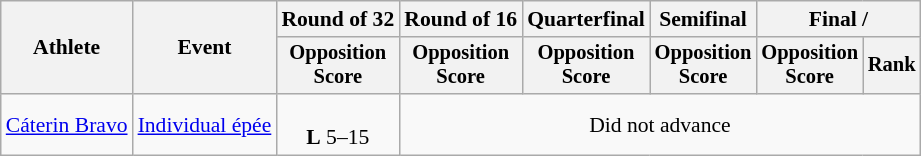<table class="wikitable" style="font-size:90%">
<tr>
<th rowspan="2">Athlete</th>
<th rowspan="2">Event</th>
<th>Round of 32</th>
<th>Round of 16</th>
<th>Quarterfinal</th>
<th>Semifinal</th>
<th colspan=2>Final / </th>
</tr>
<tr style="font-size:95%">
<th>Opposition <br> Score</th>
<th>Opposition <br> Score</th>
<th>Opposition <br> Score</th>
<th>Opposition <br> Score</th>
<th>Opposition <br> Score</th>
<th>Rank</th>
</tr>
<tr align=center>
<td align=left><a href='#'>Cáterin Bravo</a></td>
<td align=left><a href='#'>Individual épée</a></td>
<td><br><strong>L</strong> 5–15</td>
<td colspan=5>Did not advance</td>
</tr>
</table>
